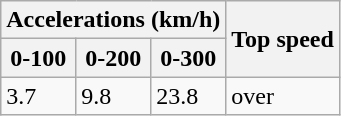<table class="wikitable">
<tr>
<th colspan=3>Accelerations (km/h)</th>
<th rowspan=2>Top speed</th>
</tr>
<tr>
<th>0-100</th>
<th>0-200</th>
<th>0-300</th>
</tr>
<tr>
<td>3.7</td>
<td>9.8</td>
<td>23.8</td>
<td>over </td>
</tr>
</table>
